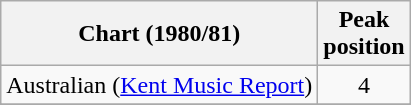<table class="wikitable">
<tr>
<th>Chart (1980/81)</th>
<th>Peak<br>position</th>
</tr>
<tr>
<td>Australian (<a href='#'>Kent Music Report</a>)</td>
<td align="center">4</td>
</tr>
<tr>
</tr>
<tr>
</tr>
</table>
